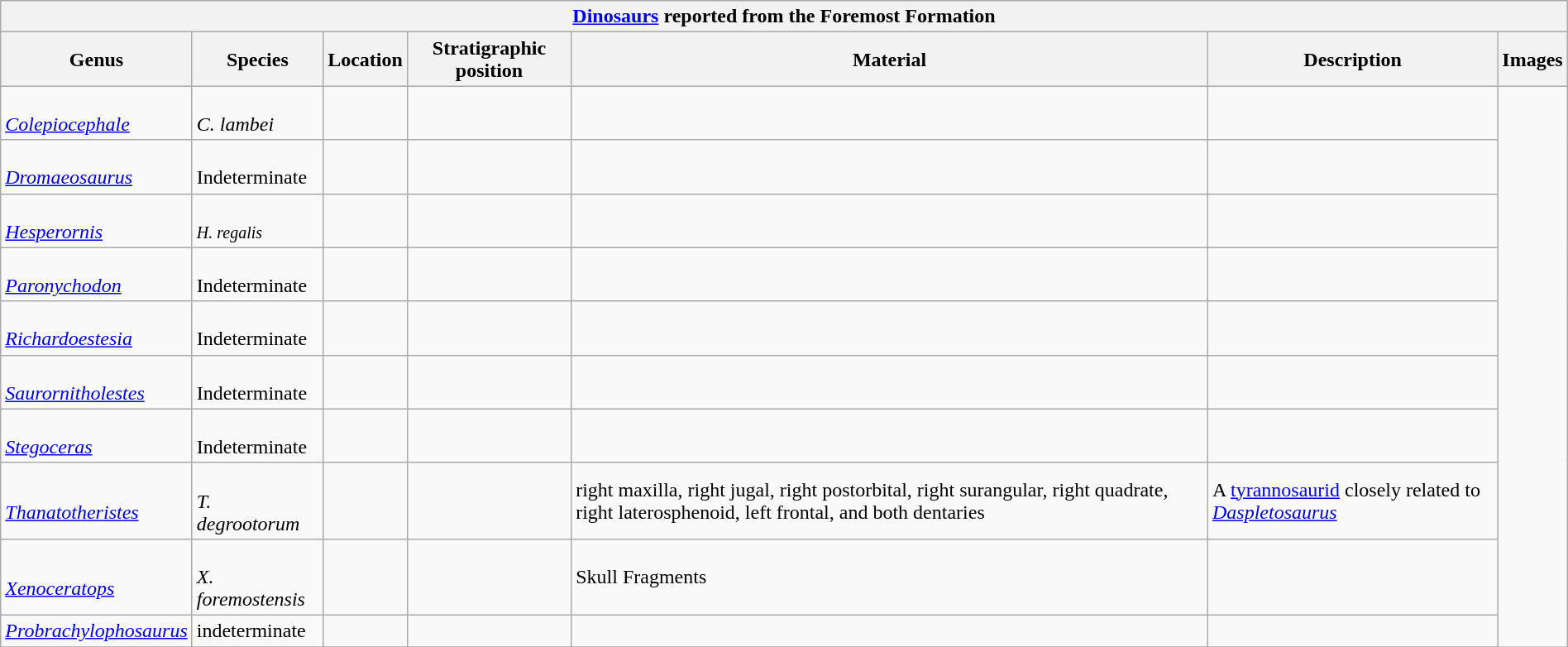<table class="wikitable" align="center" width="100%">
<tr>
<th colspan="7" align="center"><strong><a href='#'>Dinosaurs</a> reported from the Foremost Formation</strong></th>
</tr>
<tr>
<th>Genus</th>
<th>Species</th>
<th>Location</th>
<th>Stratigraphic position</th>
<th>Material</th>
<th>Description</th>
<th>Images</th>
</tr>
<tr>
<td><br><em><a href='#'>Colepiocephale</a></em></td>
<td><br><em>C. lambei</em></td>
<td></td>
<td></td>
<td></td>
<td></td>
<td rowspan="100"><br>







</td>
</tr>
<tr>
<td><br><em><a href='#'>Dromaeosaurus</a></em></td>
<td><br>Indeterminate</td>
<td></td>
<td></td>
<td></td>
<td></td>
</tr>
<tr>
<td><br><em><a href='#'>Hesperornis</a></em></td>
<td><br><small><em>H. regalis</em></small></td>
<td></td>
<td></td>
<td></td>
<td></td>
</tr>
<tr>
<td><br><em><a href='#'>Paronychodon</a></em></td>
<td><br>Indeterminate</td>
<td></td>
<td></td>
<td></td>
<td></td>
</tr>
<tr>
<td><br><em><a href='#'>Richardoestesia</a></em></td>
<td><br>Indeterminate</td>
<td></td>
<td></td>
<td></td>
<td></td>
</tr>
<tr>
<td><br><em><a href='#'>Saurornitholestes</a></em></td>
<td><br>Indeterminate</td>
<td></td>
<td></td>
<td></td>
<td></td>
</tr>
<tr>
<td><br><em><a href='#'>Stegoceras</a></em></td>
<td><br>Indeterminate</td>
<td></td>
<td></td>
<td></td>
<td></td>
</tr>
<tr>
<td><br><em><a href='#'>Thanatotheristes</a></em></td>
<td><br><em>T. degrootorum</em></td>
<td></td>
<td></td>
<td>right maxilla, right jugal, right postorbital, right surangular, right quadrate, right laterosphenoid, left frontal, and both dentaries</td>
<td>A <a href='#'>tyrannosaurid</a> closely related to <em><a href='#'>Daspletosaurus</a></em></td>
</tr>
<tr>
<td><br><em><a href='#'>Xenoceratops</a></em></td>
<td><br><em>X. foremostensis</em></td>
<td></td>
<td></td>
<td>Skull Fragments</td>
<td></td>
</tr>
<tr>
<td><em><a href='#'>Probrachylophosaurus</a></em></td>
<td>indeterminate</td>
<td></td>
<td></td>
<td></td>
<td></td>
</tr>
<tr>
</tr>
</table>
